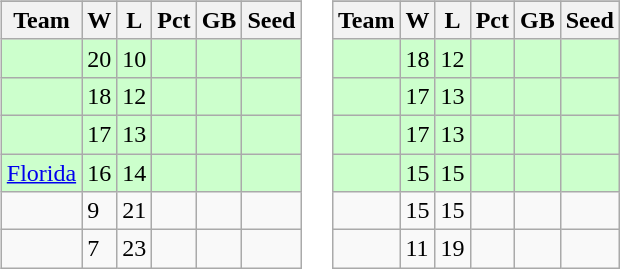<table>
<tr>
<td><br><table class="wikitable">
<tr>
</tr>
<tr>
<th>Team</th>
<th>W</th>
<th>L</th>
<th>Pct</th>
<th>GB</th>
<th>Seed</th>
</tr>
<tr bgcolor=ccffcc>
<td></td>
<td>20</td>
<td>10</td>
<td></td>
<td></td>
<td></td>
</tr>
<tr bgcolor=ccffcc>
<td></td>
<td>18</td>
<td>12</td>
<td></td>
<td></td>
<td></td>
</tr>
<tr bgcolor=ccffcc>
<td></td>
<td>17</td>
<td>13</td>
<td></td>
<td></td>
<td></td>
</tr>
<tr bgcolor=ccffcc>
<td><a href='#'>Florida</a></td>
<td>16</td>
<td>14</td>
<td></td>
<td></td>
<td></td>
</tr>
<tr>
<td></td>
<td>9</td>
<td>21</td>
<td></td>
<td></td>
<td></td>
</tr>
<tr>
<td></td>
<td>7</td>
<td>23</td>
<td></td>
<td></td>
<td></td>
</tr>
</table>
</td>
<td><br><table class="wikitable">
<tr>
</tr>
<tr>
<th>Team</th>
<th>W</th>
<th>L</th>
<th>Pct</th>
<th>GB</th>
<th>Seed</th>
</tr>
<tr bgcolor=ccffcc>
<td></td>
<td>18</td>
<td>12</td>
<td></td>
<td></td>
<td></td>
</tr>
<tr bgcolor=ccffcc>
<td></td>
<td>17</td>
<td>13</td>
<td></td>
<td></td>
<td></td>
</tr>
<tr bgcolor=ccffcc>
<td></td>
<td>17</td>
<td>13</td>
<td></td>
<td></td>
<td></td>
</tr>
<tr bgcolor=ccffcc>
<td></td>
<td>15</td>
<td>15</td>
<td></td>
<td></td>
<td></td>
</tr>
<tr>
<td></td>
<td>15</td>
<td>15</td>
<td></td>
<td></td>
<td></td>
</tr>
<tr>
<td></td>
<td>11</td>
<td>19</td>
<td></td>
<td></td>
<td></td>
</tr>
</table>
</td>
</tr>
</table>
